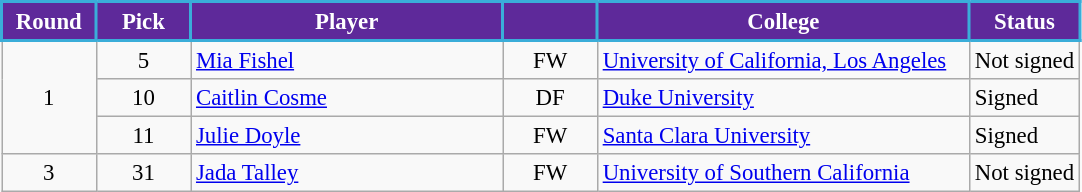<table class="wikitable" style="text-align:left; font-size:95%;">
<tr>
<th style="background:#5E299A; color:white; border:2px solid #3aadd9; width:55px;">Round</th>
<th style="background:#5E299A; color:white; border:2px solid #3aadd9; width:55px;">Pick</th>
<th style="background:#5E299A; color:white; border:2px solid #3aadd9; width:200px;">Player</th>
<th style="background:#5E299A; color:white; border:2px solid #3aadd9; width:55px;"></th>
<th style="background:#5E299A; color:white; border:2px solid #3aadd9; width:240px;">College</th>
<th style="background:#5E299A; color:white; border:2px solid #3aadd9">Status</th>
</tr>
<tr>
<td rowspan="3" style="text-align: center;">1</td>
<td style="text-align: center;">5</td>
<td> <a href='#'>Mia Fishel</a></td>
<td style="text-align: center;">FW</td>
<td> <a href='#'>University of California, Los Angeles</a></td>
<td>Not signed</td>
</tr>
<tr>
<td style="text-align: center;">10</td>
<td> <a href='#'>Caitlin Cosme</a></td>
<td style="text-align: center;">DF</td>
<td> <a href='#'>Duke University</a></td>
<td>Signed</td>
</tr>
<tr>
<td style="text-align: center;">11</td>
<td> <a href='#'>Julie Doyle</a></td>
<td style="text-align: center;">FW</td>
<td> <a href='#'>Santa Clara University</a></td>
<td>Signed</td>
</tr>
<tr>
<td style="text-align: center;">3</td>
<td style="text-align: center;">31</td>
<td> <a href='#'>Jada Talley</a></td>
<td style="text-align: center;">FW</td>
<td> <a href='#'>University of Southern California</a></td>
<td>Not signed</td>
</tr>
</table>
